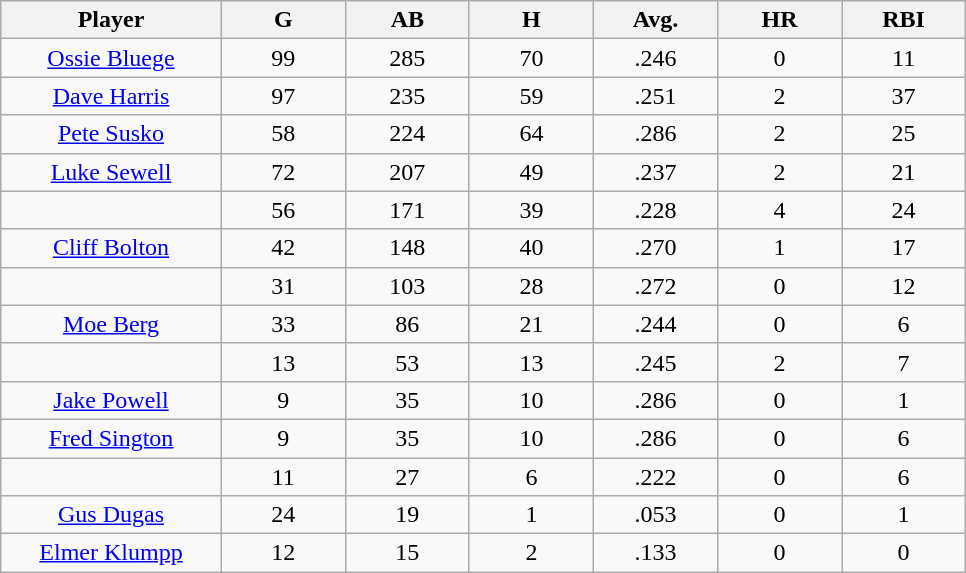<table class="wikitable sortable">
<tr>
<th bgcolor="#DDDDFF" width="16%">Player</th>
<th bgcolor="#DDDDFF" width="9%">G</th>
<th bgcolor="#DDDDFF" width="9%">AB</th>
<th bgcolor="#DDDDFF" width="9%">H</th>
<th bgcolor="#DDDDFF" width="9%">Avg.</th>
<th bgcolor="#DDDDFF" width="9%">HR</th>
<th bgcolor="#DDDDFF" width="9%">RBI</th>
</tr>
<tr align="center">
<td><a href='#'>Ossie Bluege</a></td>
<td>99</td>
<td>285</td>
<td>70</td>
<td>.246</td>
<td>0</td>
<td>11</td>
</tr>
<tr align="center">
<td><a href='#'>Dave Harris</a></td>
<td>97</td>
<td>235</td>
<td>59</td>
<td>.251</td>
<td>2</td>
<td>37</td>
</tr>
<tr align="center">
<td><a href='#'>Pete Susko</a></td>
<td>58</td>
<td>224</td>
<td>64</td>
<td>.286</td>
<td>2</td>
<td>25</td>
</tr>
<tr align="center">
<td><a href='#'>Luke Sewell</a></td>
<td>72</td>
<td>207</td>
<td>49</td>
<td>.237</td>
<td>2</td>
<td>21</td>
</tr>
<tr align="center">
<td></td>
<td>56</td>
<td>171</td>
<td>39</td>
<td>.228</td>
<td>4</td>
<td>24</td>
</tr>
<tr align="center">
<td><a href='#'>Cliff Bolton</a></td>
<td>42</td>
<td>148</td>
<td>40</td>
<td>.270</td>
<td>1</td>
<td>17</td>
</tr>
<tr align="center">
<td></td>
<td>31</td>
<td>103</td>
<td>28</td>
<td>.272</td>
<td>0</td>
<td>12</td>
</tr>
<tr align="center">
<td><a href='#'>Moe Berg</a></td>
<td>33</td>
<td>86</td>
<td>21</td>
<td>.244</td>
<td>0</td>
<td>6</td>
</tr>
<tr align="center">
<td></td>
<td>13</td>
<td>53</td>
<td>13</td>
<td>.245</td>
<td>2</td>
<td>7</td>
</tr>
<tr align="center">
<td><a href='#'>Jake Powell</a></td>
<td>9</td>
<td>35</td>
<td>10</td>
<td>.286</td>
<td>0</td>
<td>1</td>
</tr>
<tr align="center">
<td><a href='#'>Fred Sington</a></td>
<td>9</td>
<td>35</td>
<td>10</td>
<td>.286</td>
<td>0</td>
<td>6</td>
</tr>
<tr align="center">
<td></td>
<td>11</td>
<td>27</td>
<td>6</td>
<td>.222</td>
<td>0</td>
<td>6</td>
</tr>
<tr align="center">
<td><a href='#'>Gus Dugas</a></td>
<td>24</td>
<td>19</td>
<td>1</td>
<td>.053</td>
<td>0</td>
<td>1</td>
</tr>
<tr align="center">
<td><a href='#'>Elmer Klumpp</a></td>
<td>12</td>
<td>15</td>
<td>2</td>
<td>.133</td>
<td>0</td>
<td>0</td>
</tr>
</table>
